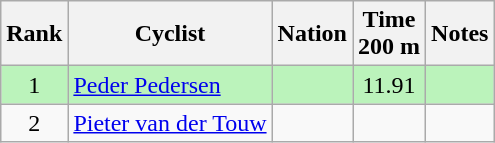<table class="wikitable sortable" style="text-align:center">
<tr>
<th>Rank</th>
<th>Cyclist</th>
<th>Nation</th>
<th>Time<br>200 m</th>
<th>Notes</th>
</tr>
<tr bgcolor=bbf3bb>
<td>1</td>
<td align=left><a href='#'>Peder Pedersen</a></td>
<td align=left></td>
<td>11.91</td>
<td></td>
</tr>
<tr>
<td>2</td>
<td align=left><a href='#'>Pieter van der Touw</a></td>
<td align=left></td>
<td></td>
<td></td>
</tr>
</table>
